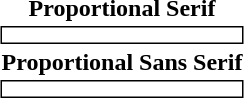<table style="margin:auto">
<tr>
<th align=center></th>
<th align=center>Proportional Serif</th>
</tr>
<tr>
<td rowspan=3></td>
<td style="margin:5px;padding:5px;border:1px;border-style:solid"></td>
</tr>
<tr>
<th align=center>Proportional Sans Serif</th>
</tr>
<tr>
<td style="margin:5px;padding:5px;border:1px;border-style:solid"></td>
</tr>
</table>
